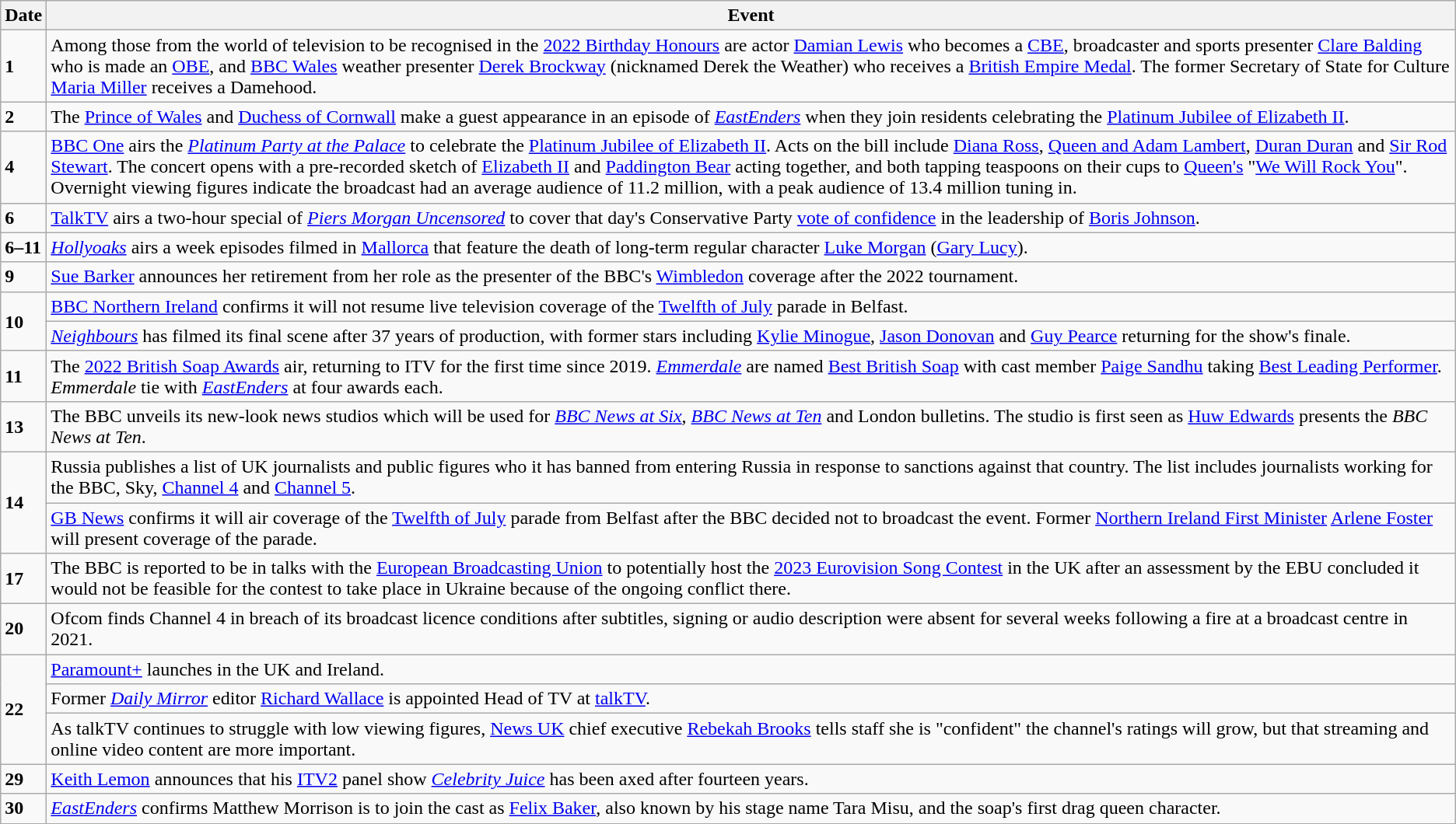<table class="wikitable">
<tr>
<th>Date</th>
<th>Event</th>
</tr>
<tr>
<td><strong>1</strong></td>
<td>Among those from the world of television to be recognised in the <a href='#'>2022 Birthday Honours</a> are actor <a href='#'>Damian Lewis</a> who becomes a <a href='#'>CBE</a>, broadcaster and sports presenter <a href='#'>Clare Balding</a> who is made an <a href='#'>OBE</a>, and <a href='#'>BBC Wales</a> weather presenter <a href='#'>Derek Brockway</a> (nicknamed Derek the Weather) who receives a <a href='#'>British Empire Medal</a>. The former Secretary of State for Culture <a href='#'>Maria Miller</a> receives a Damehood.</td>
</tr>
<tr>
<td><strong>2</strong></td>
<td>The <a href='#'>Prince of Wales</a> and <a href='#'>Duchess of Cornwall</a> make a guest appearance in an episode of <em><a href='#'>EastEnders</a></em> when they join residents celebrating the <a href='#'>Platinum Jubilee of Elizabeth II</a>.</td>
</tr>
<tr>
<td><strong>4</strong></td>
<td><a href='#'>BBC One</a> airs the <em><a href='#'>Platinum Party at the Palace</a></em> to celebrate the <a href='#'>Platinum Jubilee of Elizabeth II</a>. Acts on the bill include <a href='#'>Diana Ross</a>, <a href='#'>Queen and Adam Lambert</a>, <a href='#'>Duran Duran</a> and <a href='#'>Sir Rod Stewart</a>. The concert opens with a pre-recorded sketch of <a href='#'>Elizabeth II</a> and <a href='#'>Paddington Bear</a> acting together, and both tapping teaspoons on their cups to <a href='#'>Queen's</a> "<a href='#'>We Will Rock You</a>". Overnight viewing figures indicate the broadcast had an average audience of 11.2 million, with a peak audience of 13.4 million tuning in.</td>
</tr>
<tr>
<td><strong>6</strong></td>
<td><a href='#'>TalkTV</a> airs a two-hour special of <em><a href='#'>Piers Morgan Uncensored</a></em> to cover that day's Conservative Party <a href='#'>vote of confidence</a> in the leadership of <a href='#'>Boris Johnson</a>.</td>
</tr>
<tr>
<td><strong>6–11</strong></td>
<td><em><a href='#'>Hollyoaks</a></em> airs a week episodes filmed in <a href='#'>Mallorca</a> that feature the death of long-term regular character <a href='#'>Luke Morgan</a> (<a href='#'>Gary Lucy</a>).</td>
</tr>
<tr>
<td><strong>9</strong></td>
<td><a href='#'>Sue Barker</a> announces her retirement from her role as the presenter of the BBC's <a href='#'>Wimbledon</a> coverage after the 2022 tournament.</td>
</tr>
<tr>
<td rowspan=2><strong>10</strong></td>
<td><a href='#'>BBC Northern Ireland</a> confirms it will not resume live television coverage of the <a href='#'>Twelfth of July</a> parade in Belfast.</td>
</tr>
<tr>
<td><em><a href='#'>Neighbours</a></em> has filmed its final scene after 37 years of production, with former stars including <a href='#'>Kylie Minogue</a>, <a href='#'>Jason Donovan</a> and <a href='#'>Guy Pearce</a> returning for the show's finale.</td>
</tr>
<tr>
<td><strong>11</strong></td>
<td>The <a href='#'>2022 British Soap Awards</a> air, returning to ITV for the first time since 2019. <em><a href='#'>Emmerdale</a></em> are named <a href='#'>Best British Soap</a> with cast member <a href='#'>Paige Sandhu</a> taking <a href='#'>Best Leading Performer</a>. <em>Emmerdale</em> tie with <em><a href='#'>EastEnders</a></em> at four awards each.</td>
</tr>
<tr>
<td><strong>13</strong></td>
<td>The BBC unveils its new-look news studios which will be used for <em><a href='#'>BBC News at Six</a></em>, <em><a href='#'>BBC News at Ten</a></em> and London bulletins. The studio is first seen as <a href='#'>Huw Edwards</a> presents the <em>BBC News at Ten</em>.</td>
</tr>
<tr>
<td rowspan=2><strong>14</strong></td>
<td>Russia publishes a list of UK journalists and public figures who it has banned from entering Russia in response to sanctions against that country. The list includes journalists working for the BBC, Sky, <a href='#'>Channel 4</a> and <a href='#'>Channel 5</a>.</td>
</tr>
<tr>
<td><a href='#'>GB News</a> confirms it will air coverage of the <a href='#'>Twelfth of July</a> parade from Belfast after the BBC decided not to broadcast the event. Former <a href='#'>Northern Ireland First Minister</a> <a href='#'>Arlene Foster</a> will present coverage of the parade.</td>
</tr>
<tr>
<td><strong>17</strong></td>
<td>The BBC is reported to be in talks with the <a href='#'>European Broadcasting Union</a> to potentially host the <a href='#'>2023 Eurovision Song Contest</a> in the UK after an assessment by the EBU concluded it would not be feasible for the contest to take place in Ukraine because of the ongoing conflict there.</td>
</tr>
<tr>
<td><strong>20</strong></td>
<td>Ofcom finds Channel 4 in breach of its broadcast licence conditions after subtitles, signing or audio description were absent for several weeks following a fire at a broadcast centre in 2021.</td>
</tr>
<tr>
<td rowspan=3><strong>22</strong></td>
<td><a href='#'>Paramount+</a> launches in the UK and Ireland.</td>
</tr>
<tr>
<td>Former <em><a href='#'>Daily Mirror</a></em> editor <a href='#'>Richard Wallace</a> is appointed Head of TV at <a href='#'>talkTV</a>.</td>
</tr>
<tr>
<td>As talkTV continues to struggle with low viewing figures, <a href='#'>News UK</a> chief executive <a href='#'>Rebekah Brooks</a> tells staff she is "confident" the channel's ratings will grow, but that streaming and online video content are more important.</td>
</tr>
<tr>
<td><strong>29</strong></td>
<td><a href='#'>Keith Lemon</a> announces that his <a href='#'>ITV2</a> panel show <em><a href='#'>Celebrity Juice</a></em> has been axed after fourteen years.</td>
</tr>
<tr>
<td><strong>30</strong></td>
<td><em><a href='#'>EastEnders</a></em> confirms Matthew Morrison is to join the cast as <a href='#'>Felix Baker</a>, also known by his stage name Tara Misu, and the soap's first drag queen character.</td>
</tr>
</table>
